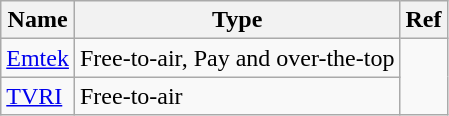<table class="wikitable sortable">
<tr>
<th>Name</th>
<th>Type</th>
<th>Ref</th>
</tr>
<tr>
<td><a href='#'>Emtek</a></td>
<td>Free-to-air, Pay and over-the-top</td>
<td rowspan=2></td>
</tr>
<tr>
<td><a href='#'>TVRI</a></td>
<td>Free-to-air</td>
</tr>
</table>
